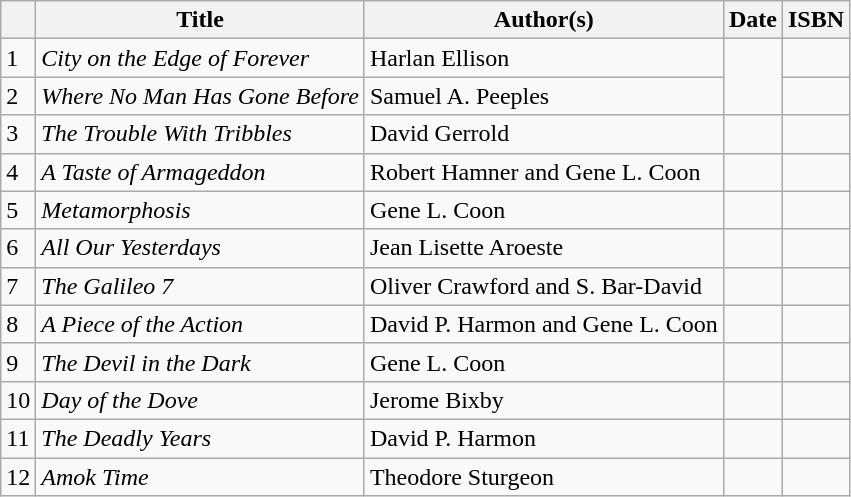<table class="wikitable">
<tr>
<th></th>
<th>Title</th>
<th>Author(s)</th>
<th>Date</th>
<th>ISBN</th>
</tr>
<tr>
<td>1</td>
<td><em>City on the Edge of Forever</em></td>
<td>Harlan Ellison</td>
<td rowspan="2"></td>
<td></td>
</tr>
<tr>
<td>2</td>
<td><em>Where No Man Has Gone Before</em></td>
<td>Samuel A. Peeples</td>
<td></td>
</tr>
<tr>
<td>3</td>
<td><em>The Trouble With Tribbles</em></td>
<td>David Gerrold</td>
<td></td>
<td></td>
</tr>
<tr>
<td>4</td>
<td><em>A Taste of Armageddon</em></td>
<td>Robert Hamner and Gene L. Coon</td>
<td></td>
<td></td>
</tr>
<tr>
<td>5</td>
<td><em>Metamorphosis</em></td>
<td>Gene L. Coon</td>
<td></td>
<td></td>
</tr>
<tr>
<td>6</td>
<td><em>All Our Yesterdays</em></td>
<td>Jean Lisette Aroeste</td>
<td></td>
<td></td>
</tr>
<tr>
<td>7</td>
<td><em>The Galileo 7</em></td>
<td>Oliver Crawford and S. Bar-David</td>
<td></td>
<td></td>
</tr>
<tr>
<td>8</td>
<td><em>A Piece of the Action</em></td>
<td>David P. Harmon and Gene L. Coon</td>
<td></td>
<td></td>
</tr>
<tr>
<td>9</td>
<td><em>The Devil in the Dark</em></td>
<td>Gene L. Coon</td>
<td></td>
<td></td>
</tr>
<tr>
<td>10</td>
<td><em>Day of the Dove</em></td>
<td>Jerome Bixby</td>
<td></td>
<td></td>
</tr>
<tr>
<td>11</td>
<td><em>The Deadly Years</em></td>
<td>David P. Harmon</td>
<td></td>
<td></td>
</tr>
<tr>
<td>12</td>
<td><em>Amok Time</em></td>
<td>Theodore Sturgeon</td>
<td></td>
<td></td>
</tr>
</table>
